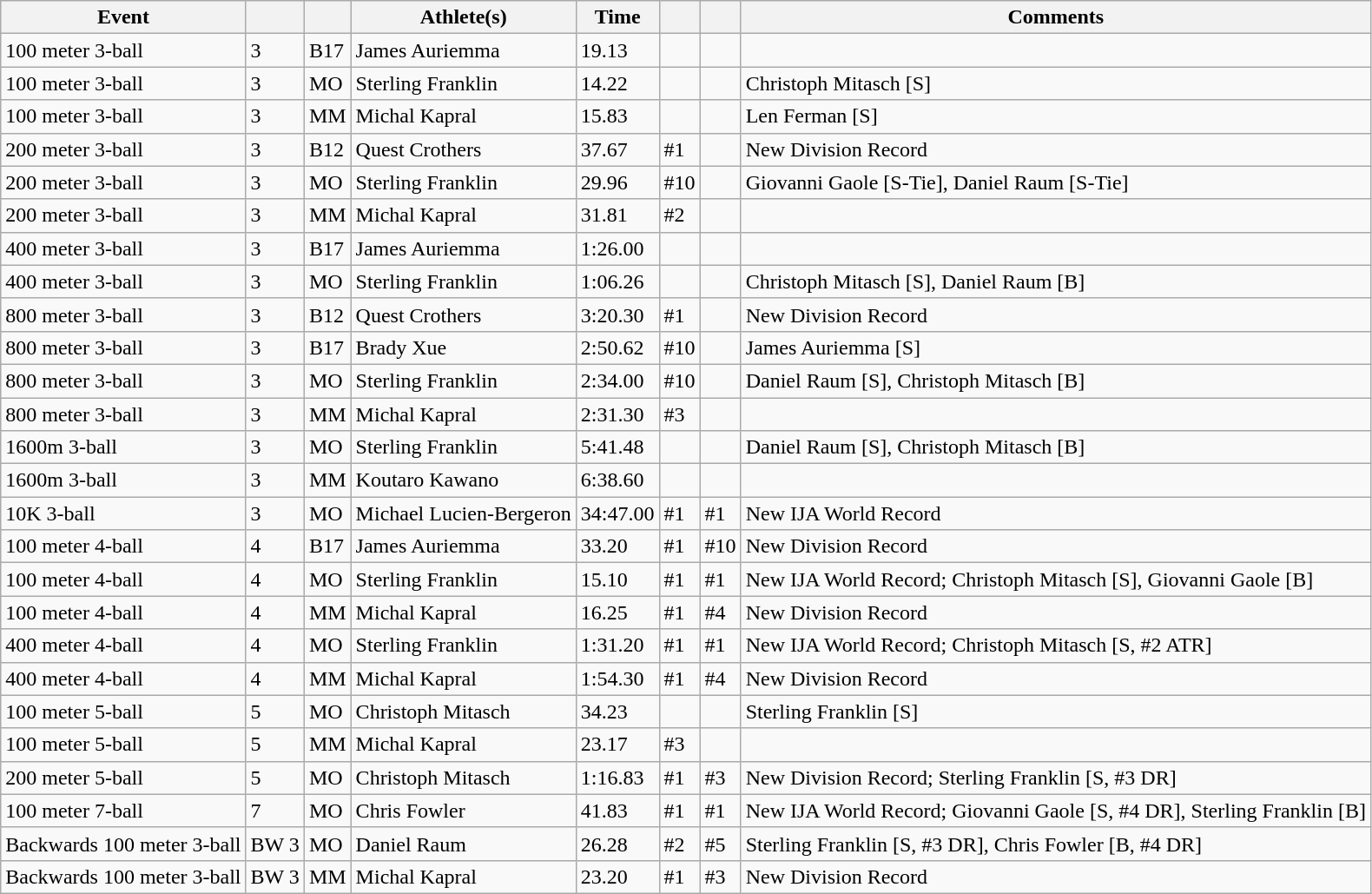<table class="wikitable sortable">
<tr>
<th>Event</th>
<th></th>
<th></th>
<th>Athlete(s)</th>
<th>Time</th>
<th></th>
<th></th>
<th>Comments</th>
</tr>
<tr>
<td>100 meter 3-ball</td>
<td>3</td>
<td>B17</td>
<td>James Auriemma</td>
<td>19.13</td>
<td></td>
<td></td>
<td></td>
</tr>
<tr>
<td>100 meter 3-ball</td>
<td>3</td>
<td>MO</td>
<td>Sterling Franklin</td>
<td>14.22</td>
<td></td>
<td></td>
<td>Christoph Mitasch [S]</td>
</tr>
<tr>
<td>100 meter 3-ball</td>
<td>3</td>
<td>MM</td>
<td>Michal Kapral</td>
<td>15.83</td>
<td></td>
<td></td>
<td>Len Ferman [S]</td>
</tr>
<tr>
<td>200 meter 3-ball</td>
<td>3</td>
<td>B12</td>
<td>Quest Crothers</td>
<td>37.67</td>
<td>#1</td>
<td></td>
<td>New Division Record</td>
</tr>
<tr>
<td>200 meter 3-ball</td>
<td>3</td>
<td>MO</td>
<td>Sterling Franklin</td>
<td>29.96</td>
<td>#10</td>
<td></td>
<td>Giovanni Gaole [S-Tie], Daniel Raum [S-Tie]</td>
</tr>
<tr>
<td>200 meter 3-ball</td>
<td>3</td>
<td>MM</td>
<td>Michal Kapral</td>
<td>31.81</td>
<td>#2</td>
<td></td>
<td></td>
</tr>
<tr>
<td>400 meter 3-ball</td>
<td>3</td>
<td>B17</td>
<td>James Auriemma</td>
<td>1:26.00</td>
<td></td>
<td></td>
<td></td>
</tr>
<tr>
<td>400 meter 3-ball</td>
<td>3</td>
<td>MO</td>
<td>Sterling Franklin</td>
<td>1:06.26</td>
<td></td>
<td></td>
<td>Christoph Mitasch [S], Daniel Raum [B]</td>
</tr>
<tr>
<td>800 meter 3-ball</td>
<td>3</td>
<td>B12</td>
<td>Quest Crothers</td>
<td>3:20.30</td>
<td>#1</td>
<td></td>
<td>New Division Record</td>
</tr>
<tr>
<td>800 meter 3-ball</td>
<td>3</td>
<td>B17</td>
<td>Brady Xue</td>
<td>2:50.62</td>
<td>#10</td>
<td></td>
<td>James Auriemma [S]</td>
</tr>
<tr>
<td>800 meter 3-ball</td>
<td>3</td>
<td>MO</td>
<td>Sterling Franklin</td>
<td>2:34.00</td>
<td>#10</td>
<td></td>
<td>Daniel Raum [S], Christoph Mitasch [B]</td>
</tr>
<tr>
<td>800 meter 3-ball</td>
<td>3</td>
<td>MM</td>
<td>Michal Kapral</td>
<td>2:31.30</td>
<td>#3</td>
<td></td>
<td></td>
</tr>
<tr>
<td>1600m 3-ball</td>
<td>3</td>
<td>MO</td>
<td>Sterling Franklin</td>
<td>5:41.48</td>
<td></td>
<td></td>
<td>Daniel Raum [S], Christoph Mitasch [B]</td>
</tr>
<tr>
<td>1600m 3-ball</td>
<td>3</td>
<td>MM</td>
<td>Koutaro Kawano</td>
<td>6:38.60</td>
<td></td>
<td></td>
<td></td>
</tr>
<tr>
<td>10K 3-ball</td>
<td>3</td>
<td>MO</td>
<td>Michael Lucien-Bergeron</td>
<td>34:47.00</td>
<td>#1</td>
<td>#1</td>
<td>New IJA World Record</td>
</tr>
<tr>
<td>100 meter 4-ball</td>
<td>4</td>
<td>B17</td>
<td>James Auriemma</td>
<td>33.20</td>
<td>#1</td>
<td>#10</td>
<td>New Division Record</td>
</tr>
<tr>
<td>100 meter 4-ball</td>
<td>4</td>
<td>MO</td>
<td>Sterling Franklin</td>
<td>15.10</td>
<td>#1</td>
<td>#1</td>
<td>New IJA World Record; Christoph Mitasch [S], Giovanni Gaole [B]</td>
</tr>
<tr>
<td>100 meter 4-ball</td>
<td>4</td>
<td>MM</td>
<td>Michal Kapral</td>
<td>16.25</td>
<td>#1</td>
<td>#4</td>
<td>New Division Record</td>
</tr>
<tr>
<td>400 meter 4-ball</td>
<td>4</td>
<td>MO</td>
<td>Sterling Franklin</td>
<td>1:31.20</td>
<td>#1</td>
<td>#1</td>
<td>New IJA World Record; Christoph Mitasch [S, #2 ATR]</td>
</tr>
<tr>
<td>400 meter 4-ball</td>
<td>4</td>
<td>MM</td>
<td>Michal Kapral</td>
<td>1:54.30</td>
<td>#1</td>
<td>#4</td>
<td>New Division Record</td>
</tr>
<tr>
<td>100 meter 5-ball</td>
<td>5</td>
<td>MO</td>
<td>Christoph Mitasch</td>
<td>34.23</td>
<td></td>
<td></td>
<td>Sterling Franklin [S]</td>
</tr>
<tr>
<td>100 meter 5-ball</td>
<td>5</td>
<td>MM</td>
<td>Michal Kapral</td>
<td>23.17</td>
<td>#3</td>
<td></td>
<td></td>
</tr>
<tr>
<td>200 meter 5-ball</td>
<td>5</td>
<td>MO</td>
<td>Christoph Mitasch</td>
<td>1:16.83</td>
<td>#1</td>
<td>#3</td>
<td>New Division Record; Sterling Franklin [S, #3 DR]</td>
</tr>
<tr>
<td>100 meter 7-ball</td>
<td>7</td>
<td>MO</td>
<td>Chris Fowler</td>
<td>41.83</td>
<td>#1</td>
<td>#1</td>
<td>New IJA World Record; Giovanni Gaole [S, #4 DR], Sterling Franklin [B]</td>
</tr>
<tr>
<td>Backwards 100 meter 3-ball</td>
<td>BW 3</td>
<td>MO</td>
<td>Daniel Raum</td>
<td>26.28</td>
<td>#2</td>
<td>#5</td>
<td>Sterling Franklin [S, #3 DR], Chris Fowler [B, #4 DR]</td>
</tr>
<tr>
<td>Backwards 100 meter 3-ball</td>
<td>BW 3</td>
<td>MM</td>
<td>Michal Kapral</td>
<td>23.20</td>
<td>#1</td>
<td>#3</td>
<td>New Division Record</td>
</tr>
</table>
